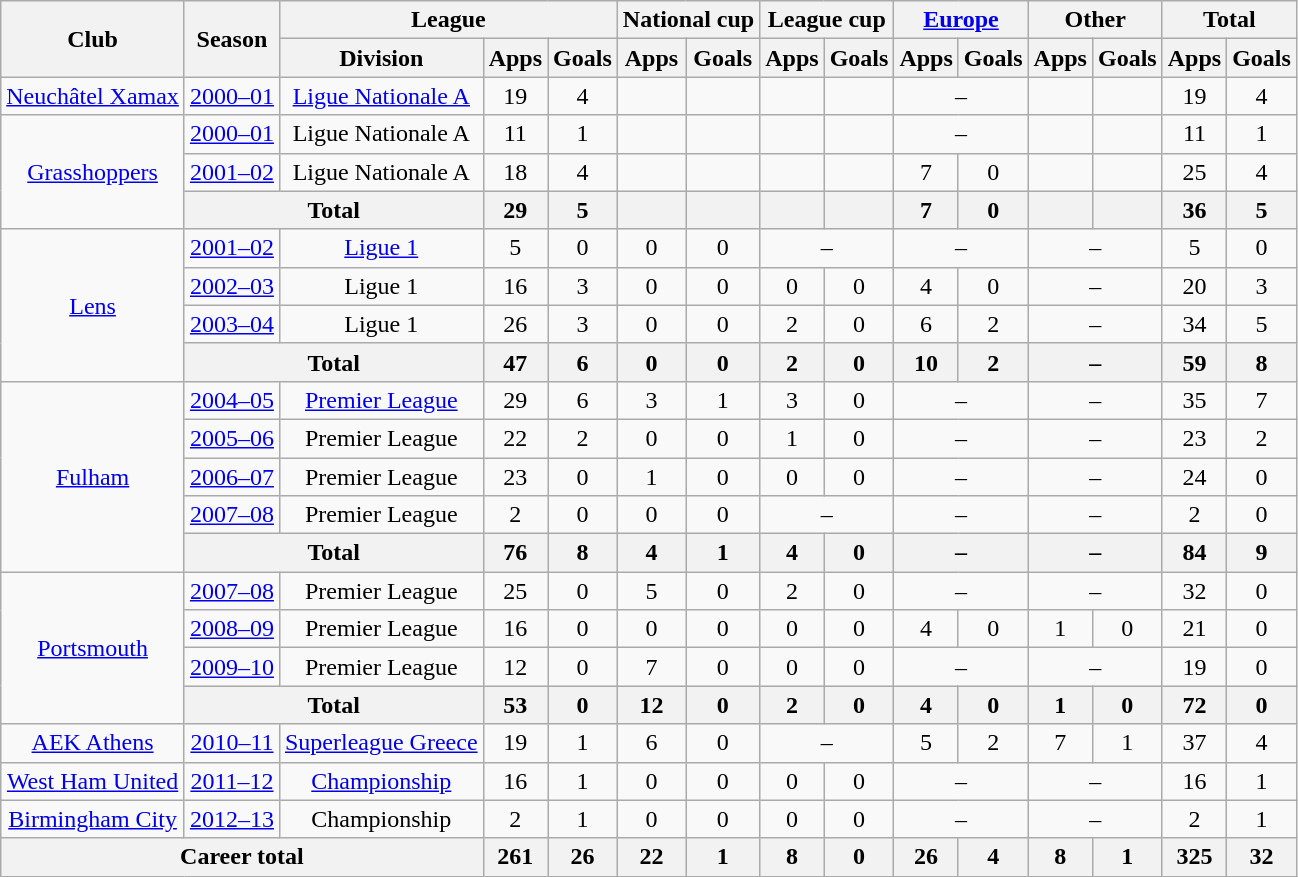<table class="wikitable" style="text-align:center">
<tr>
<th rowspan="2">Club</th>
<th rowspan="2">Season</th>
<th colspan="3">League</th>
<th colspan="2">National cup</th>
<th colspan="2">League cup</th>
<th colspan="2"><a href='#'>Europe</a></th>
<th colspan="2">Other</th>
<th colspan="2">Total</th>
</tr>
<tr>
<th>Division</th>
<th>Apps</th>
<th>Goals</th>
<th>Apps</th>
<th>Goals</th>
<th>Apps</th>
<th>Goals</th>
<th>Apps</th>
<th>Goals</th>
<th>Apps</th>
<th>Goals</th>
<th>Apps</th>
<th>Goals</th>
</tr>
<tr>
<td><a href='#'>Neuchâtel Xamax</a></td>
<td><a href='#'>2000–01</a></td>
<td><a href='#'>Ligue Nationale A</a></td>
<td>19</td>
<td>4</td>
<td></td>
<td></td>
<td></td>
<td></td>
<td colspan="2">–</td>
<td></td>
<td></td>
<td>19</td>
<td>4</td>
</tr>
<tr>
<td rowspan="3"><a href='#'>Grasshoppers</a></td>
<td><a href='#'>2000–01</a></td>
<td>Ligue Nationale A</td>
<td>11</td>
<td>1</td>
<td></td>
<td></td>
<td></td>
<td></td>
<td colspan="2">–</td>
<td></td>
<td></td>
<td>11</td>
<td>1</td>
</tr>
<tr>
<td><a href='#'>2001–02</a></td>
<td>Ligue Nationale A</td>
<td>18</td>
<td>4</td>
<td></td>
<td></td>
<td></td>
<td></td>
<td>7</td>
<td>0</td>
<td></td>
<td></td>
<td>25</td>
<td>4</td>
</tr>
<tr>
<th colspan="2">Total</th>
<th>29</th>
<th>5</th>
<th></th>
<th></th>
<th></th>
<th></th>
<th>7</th>
<th>0</th>
<th></th>
<th></th>
<th>36</th>
<th>5</th>
</tr>
<tr>
<td rowspan="4"><a href='#'>Lens</a></td>
<td><a href='#'>2001–02</a></td>
<td><a href='#'>Ligue 1</a></td>
<td>5</td>
<td>0</td>
<td>0</td>
<td>0</td>
<td colspan="2">–</td>
<td colspan="2">–</td>
<td colspan="2">–</td>
<td>5</td>
<td>0</td>
</tr>
<tr>
<td><a href='#'>2002–03</a></td>
<td>Ligue 1</td>
<td>16</td>
<td>3</td>
<td>0</td>
<td>0</td>
<td>0</td>
<td>0</td>
<td>4</td>
<td>0</td>
<td colspan="2">–</td>
<td>20</td>
<td>3</td>
</tr>
<tr>
<td><a href='#'>2003–04</a></td>
<td>Ligue 1</td>
<td>26</td>
<td>3</td>
<td>0</td>
<td>0</td>
<td>2</td>
<td>0</td>
<td>6</td>
<td>2</td>
<td colspan="2">–</td>
<td>34</td>
<td>5</td>
</tr>
<tr>
<th colspan="2">Total</th>
<th>47</th>
<th>6</th>
<th>0</th>
<th>0</th>
<th>2</th>
<th>0</th>
<th>10</th>
<th>2</th>
<th colspan="2">–</th>
<th>59</th>
<th>8</th>
</tr>
<tr>
<td rowspan="5"><a href='#'>Fulham</a></td>
<td><a href='#'>2004–05</a></td>
<td><a href='#'>Premier League</a></td>
<td>29</td>
<td>6</td>
<td>3</td>
<td>1</td>
<td>3</td>
<td>0</td>
<td colspan="2">–</td>
<td colspan="2">–</td>
<td>35</td>
<td>7</td>
</tr>
<tr>
<td><a href='#'>2005–06</a></td>
<td>Premier League</td>
<td>22</td>
<td>2</td>
<td>0</td>
<td>0</td>
<td>1</td>
<td>0</td>
<td colspan="2">–</td>
<td colspan="2">–</td>
<td>23</td>
<td>2</td>
</tr>
<tr>
<td><a href='#'>2006–07</a></td>
<td>Premier League</td>
<td>23</td>
<td>0</td>
<td>1</td>
<td>0</td>
<td>0</td>
<td>0</td>
<td colspan="2">–</td>
<td colspan="2">–</td>
<td>24</td>
<td>0</td>
</tr>
<tr>
<td><a href='#'>2007–08</a></td>
<td>Premier League</td>
<td>2</td>
<td>0</td>
<td>0</td>
<td>0</td>
<td colspan="2">–</td>
<td colspan="2">–</td>
<td colspan="2">–</td>
<td>2</td>
<td>0</td>
</tr>
<tr>
<th colspan="2">Total</th>
<th>76</th>
<th>8</th>
<th>4</th>
<th>1</th>
<th>4</th>
<th>0</th>
<th colspan="2">–</th>
<th colspan="2">–</th>
<th>84</th>
<th>9</th>
</tr>
<tr>
<td rowspan="4"><a href='#'>Portsmouth</a></td>
<td><a href='#'>2007–08</a></td>
<td>Premier League</td>
<td>25</td>
<td>0</td>
<td>5</td>
<td>0</td>
<td>2</td>
<td>0</td>
<td colspan="2">–</td>
<td colspan="2">–</td>
<td>32</td>
<td>0</td>
</tr>
<tr>
<td><a href='#'>2008–09</a></td>
<td>Premier League</td>
<td>16</td>
<td>0</td>
<td>0</td>
<td>0</td>
<td>0</td>
<td>0</td>
<td>4</td>
<td>0</td>
<td>1</td>
<td>0</td>
<td>21</td>
<td>0</td>
</tr>
<tr>
<td><a href='#'>2009–10</a></td>
<td>Premier League</td>
<td>12</td>
<td>0</td>
<td>7</td>
<td>0</td>
<td>0</td>
<td>0</td>
<td colspan="2">–</td>
<td colspan="2">–</td>
<td>19</td>
<td>0</td>
</tr>
<tr>
<th colspan="2">Total</th>
<th>53</th>
<th>0</th>
<th>12</th>
<th>0</th>
<th>2</th>
<th>0</th>
<th>4</th>
<th>0</th>
<th>1</th>
<th>0</th>
<th>72</th>
<th>0</th>
</tr>
<tr>
<td><a href='#'>AEK Athens</a></td>
<td><a href='#'>2010–11</a></td>
<td><a href='#'>Superleague Greece</a></td>
<td>19</td>
<td>1</td>
<td>6</td>
<td>0</td>
<td colspan="2">–</td>
<td>5</td>
<td>2</td>
<td>7</td>
<td>1</td>
<td>37</td>
<td>4</td>
</tr>
<tr>
<td><a href='#'>West Ham United</a></td>
<td><a href='#'>2011–12</a></td>
<td><a href='#'>Championship</a></td>
<td>16</td>
<td>1</td>
<td>0</td>
<td>0</td>
<td>0</td>
<td>0</td>
<td colspan="2">–</td>
<td colspan="2">–</td>
<td>16</td>
<td>1</td>
</tr>
<tr>
<td><a href='#'>Birmingham City</a></td>
<td><a href='#'>2012–13</a></td>
<td>Championship</td>
<td>2</td>
<td>1</td>
<td>0</td>
<td>0</td>
<td>0</td>
<td>0</td>
<td colspan="2">–</td>
<td colspan="2">–</td>
<td>2</td>
<td>1</td>
</tr>
<tr>
<th colspan="3">Career total</th>
<th>261</th>
<th>26</th>
<th>22</th>
<th>1</th>
<th>8</th>
<th>0</th>
<th>26</th>
<th>4</th>
<th>8</th>
<th>1</th>
<th>325</th>
<th>32</th>
</tr>
</table>
